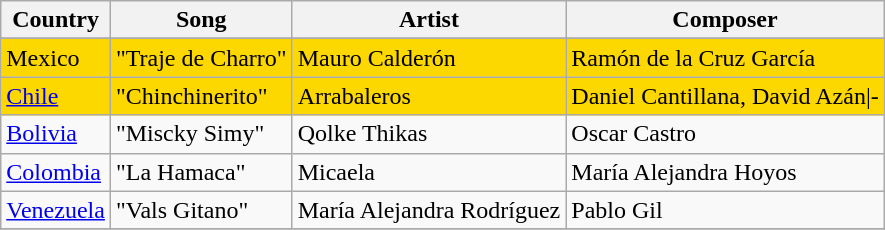<table class="wikitable">
<tr>
<th>Country</th>
<th>Song</th>
<th>Artist</th>
<th>Composer</th>
</tr>
<tr>
</tr>
<tr>
<td bgcolor=#FDD700> Mexico</td>
<td bgcolor=#FDD700>"Traje de Charro"</td>
<td bgcolor=#FDD700>Mauro Calderón </td>
<td bgcolor=#FDD700>Ramón de la Cruz García</td>
</tr>
<tr>
<td bgcolor=#FDD700> <a href='#'>Chile</a></td>
<td bgcolor=#FDD700>"Chinchinerito"</td>
<td bgcolor=#FDD700>Arrabaleros</td>
<td bgcolor=#FDD700>Daniel Cantillana, David Azán|-</td>
</tr>
<tr>
<td> <a href='#'>Bolivia</a></td>
<td>"Miscky Simy"</td>
<td>Qolke Thikas</td>
<td>Oscar Castro</td>
</tr>
<tr>
<td> <a href='#'>Colombia</a></td>
<td>"La Hamaca"</td>
<td>Micaela</td>
<td>María Alejandra Hoyos</td>
</tr>
<tr>
<td> <a href='#'>Venezuela</a></td>
<td>"Vals Gitano"</td>
<td>María Alejandra Rodríguez</td>
<td>Pablo Gil</td>
</tr>
<tr>
</tr>
</table>
